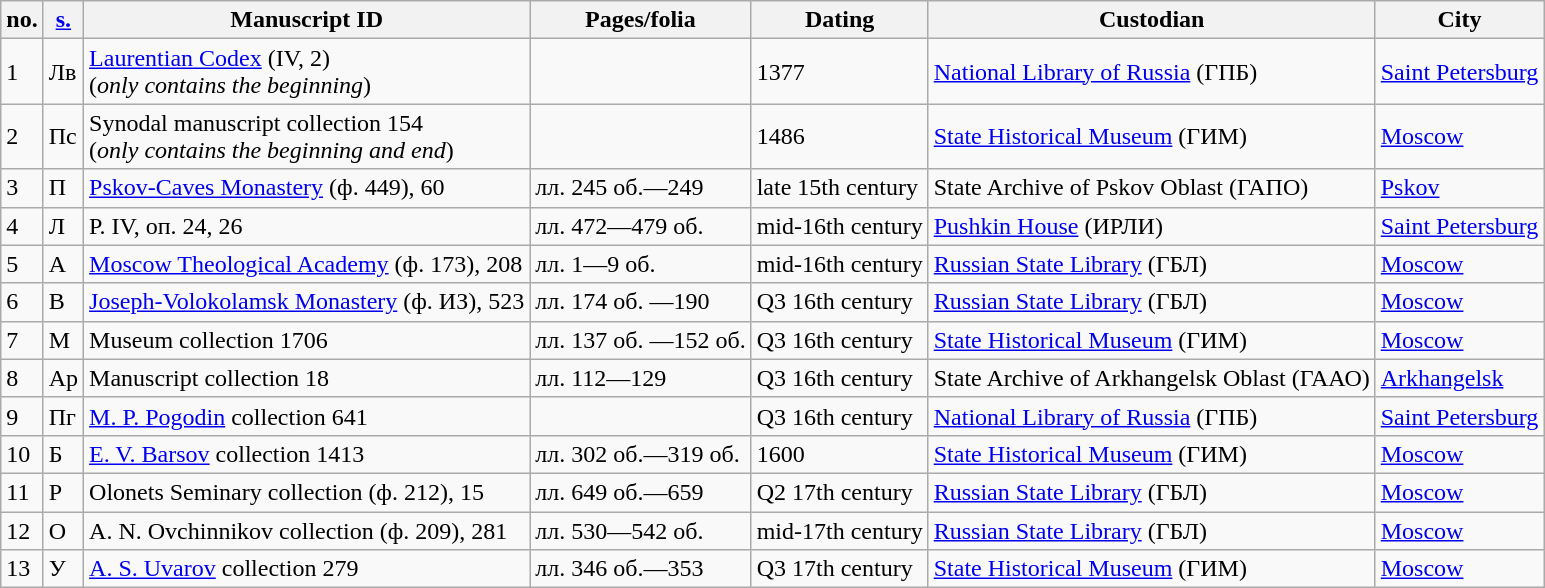<table class="wikitable sortable">
<tr>
<th>no.</th>
<th><strong><a href='#'>s.</a></strong></th>
<th>Manuscript ID</th>
<th>Pages/folia</th>
<th>Dating</th>
<th>Custodian</th>
<th>City</th>
</tr>
<tr>
<td>1</td>
<td>Лв</td>
<td><a href='#'>Laurentian Codex</a> (IV, 2)<br>(<em>only contains the beginning</em>)</td>
<td></td>
<td>1377</td>
<td><a href='#'>National Library of Russia</a> (ГПБ)</td>
<td><a href='#'>Saint Petersburg</a></td>
</tr>
<tr>
<td>2</td>
<td>Пс</td>
<td>Synodal manuscript collection 154<br>(<em>only contains the beginning and end</em>)</td>
<td></td>
<td> 1486</td>
<td><a href='#'>State Historical Museum</a> (ГИМ)</td>
<td><a href='#'>Moscow</a></td>
</tr>
<tr>
<td>3</td>
<td>П</td>
<td><a href='#'>Pskov-Caves Monastery</a> (ф. 449), 60</td>
<td>лл. 245 об.—249</td>
<td>late 15th century</td>
<td>State Archive of Pskov Oblast (ГАПО)</td>
<td><a href='#'>Pskov</a></td>
</tr>
<tr>
<td>4</td>
<td>Л</td>
<td>Р. IV, оп. 24, 26</td>
<td>лл. 472—479 об.</td>
<td>mid-16th century</td>
<td><a href='#'>Pushkin House</a> (ИРЛИ)</td>
<td><a href='#'>Saint Petersburg</a></td>
</tr>
<tr>
<td>5</td>
<td>А</td>
<td><a href='#'>Moscow Theological Academy</a> (ф. 173), 208</td>
<td>лл. 1—9 об.</td>
<td>mid-16th century</td>
<td><a href='#'>Russian State Library</a> (ГБЛ)</td>
<td><a href='#'>Moscow</a></td>
</tr>
<tr>
<td>6</td>
<td>В</td>
<td><a href='#'>Joseph-Volokolamsk Monastery</a> (ф. ИЗ), 523</td>
<td>лл. 174 об. —190</td>
<td>Q3 16th century</td>
<td><a href='#'>Russian State Library</a> (ГБЛ)</td>
<td><a href='#'>Moscow</a></td>
</tr>
<tr>
<td>7</td>
<td>М</td>
<td>Museum collection 1706</td>
<td>лл. 137 об. —152 об.</td>
<td>Q3 16th century</td>
<td><a href='#'>State Historical Museum</a> (ГИМ)</td>
<td><a href='#'>Moscow</a></td>
</tr>
<tr>
<td>8</td>
<td>Ар</td>
<td>Manuscript collection 18</td>
<td>лл. 112—129</td>
<td>Q3 16th century</td>
<td>State Archive of Arkhangelsk Oblast (ГААО)</td>
<td><a href='#'>Arkhangelsk</a></td>
</tr>
<tr>
<td>9</td>
<td>Пг</td>
<td><a href='#'>M. P. Pogodin</a> collection 641</td>
<td></td>
<td>Q3 16th century</td>
<td><a href='#'>National Library of Russia</a> (ГПБ)</td>
<td><a href='#'>Saint Petersburg</a></td>
</tr>
<tr>
<td>10</td>
<td>Б</td>
<td><a href='#'>E. V. Barsov</a> collection 1413</td>
<td>лл. 302 об.—319 об.</td>
<td> 1600</td>
<td><a href='#'>State Historical Museum</a> (ГИМ)</td>
<td><a href='#'>Moscow</a></td>
</tr>
<tr>
<td>11</td>
<td>Р</td>
<td>Olonets Seminary collection (ф. 212), 15</td>
<td>лл. 649 об.—659</td>
<td>Q2 17th century</td>
<td><a href='#'>Russian State Library</a> (ГБЛ)</td>
<td><a href='#'>Moscow</a></td>
</tr>
<tr>
<td>12</td>
<td>О</td>
<td>A. N. Ovchinnikov collection (ф. 209), 281</td>
<td>лл. 530—542 об.</td>
<td>mid-17th century</td>
<td><a href='#'>Russian State Library</a> (ГБЛ)</td>
<td><a href='#'>Moscow</a></td>
</tr>
<tr>
<td>13</td>
<td>У</td>
<td><a href='#'>A. S. Uvarov</a> collection 279</td>
<td>лл. 346 об.—353</td>
<td>Q3 17th century</td>
<td><a href='#'>State Historical Museum</a> (ГИМ)</td>
<td><a href='#'>Moscow</a></td>
</tr>
</table>
